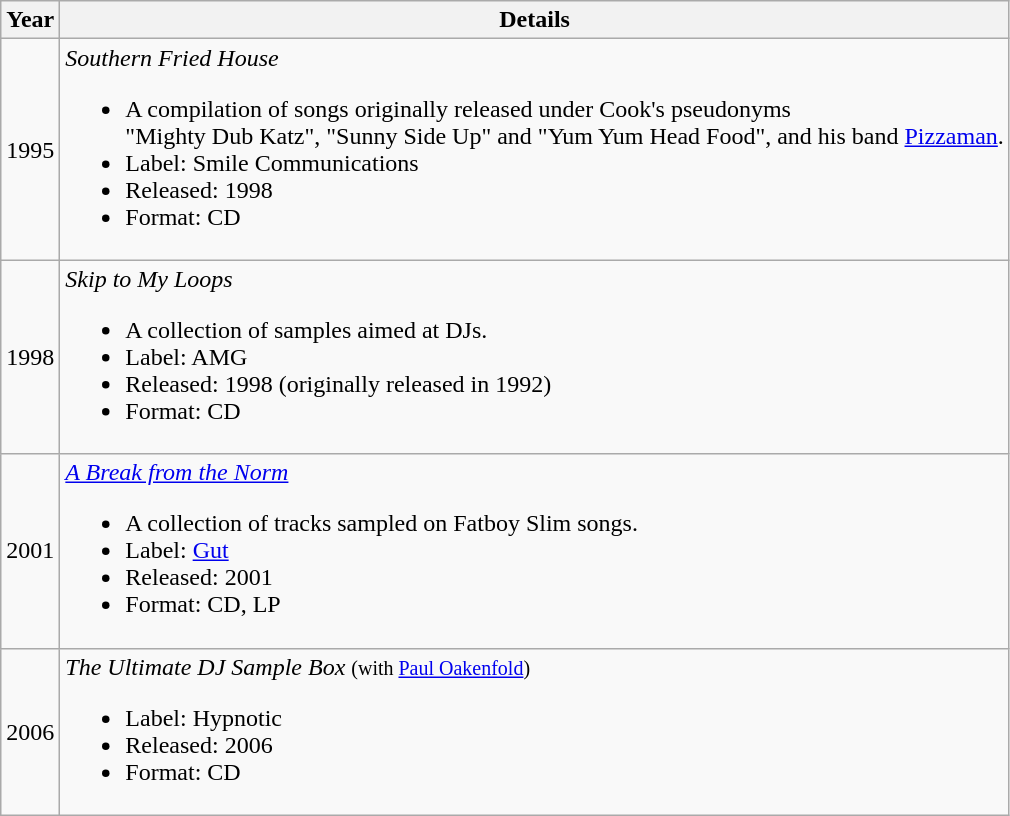<table class="wikitable">
<tr>
<th>Year</th>
<th>Details</th>
</tr>
<tr>
<td>1995</td>
<td><em>Southern Fried House</em><br><ul><li>A compilation of songs originally released under Cook's pseudonyms <br>"Mighty Dub Katz", "Sunny Side Up" and "Yum Yum Head Food", and his band <a href='#'>Pizzaman</a>.</li><li>Label: Smile Communications</li><li>Released: 1998</li><li>Format: CD</li></ul></td>
</tr>
<tr>
<td>1998</td>
<td><em>Skip to My Loops</em><br><ul><li>A collection of samples aimed at DJs.</li><li>Label: AMG</li><li>Released: 1998 (originally released in 1992)</li><li>Format: CD</li></ul></td>
</tr>
<tr>
<td>2001</td>
<td><em><a href='#'>A Break from the Norm</a></em><br><ul><li>A collection of tracks sampled on Fatboy Slim songs.</li><li>Label: <a href='#'>Gut</a></li><li>Released: 2001</li><li>Format: CD, LP</li></ul></td>
</tr>
<tr>
<td>2006</td>
<td><em>The Ultimate DJ Sample Box</em> <small>(with <a href='#'>Paul Oakenfold</a>)</small><br><ul><li>Label: Hypnotic</li><li>Released: 2006</li><li>Format: CD</li></ul></td>
</tr>
</table>
